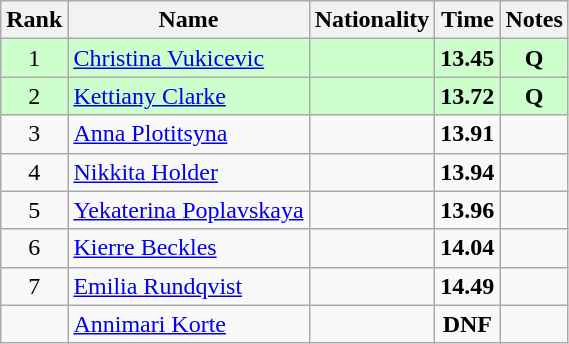<table class="wikitable sortable" style="text-align:center">
<tr>
<th>Rank</th>
<th>Name</th>
<th>Nationality</th>
<th>Time</th>
<th>Notes</th>
</tr>
<tr bgcolor=ccffcc>
<td>1</td>
<td align=left><a href='#'>Christina Vukicevic</a></td>
<td align=left></td>
<td><strong>13.45</strong></td>
<td><strong>Q</strong></td>
</tr>
<tr bgcolor=ccffcc>
<td>2</td>
<td align=left><a href='#'>Kettiany Clarke</a></td>
<td align=left></td>
<td><strong>13.72</strong></td>
<td><strong>Q</strong></td>
</tr>
<tr>
<td>3</td>
<td align=left><a href='#'>Anna Plotitsyna</a></td>
<td align=left></td>
<td><strong>13.91</strong></td>
<td></td>
</tr>
<tr>
<td>4</td>
<td align=left><a href='#'>Nikkita Holder</a></td>
<td align=left></td>
<td><strong>13.94</strong></td>
<td></td>
</tr>
<tr>
<td>5</td>
<td align=left><a href='#'>Yekaterina Poplavskaya</a></td>
<td align=left></td>
<td><strong>13.96</strong></td>
<td></td>
</tr>
<tr>
<td>6</td>
<td align=left><a href='#'>Kierre Beckles</a></td>
<td align=left></td>
<td><strong>14.04</strong></td>
<td></td>
</tr>
<tr>
<td>7</td>
<td align=left><a href='#'>Emilia Rundqvist</a></td>
<td align=left></td>
<td><strong>14.49</strong></td>
<td></td>
</tr>
<tr>
<td></td>
<td align=left><a href='#'>Annimari Korte</a></td>
<td align=left></td>
<td><strong>DNF</strong></td>
<td></td>
</tr>
</table>
